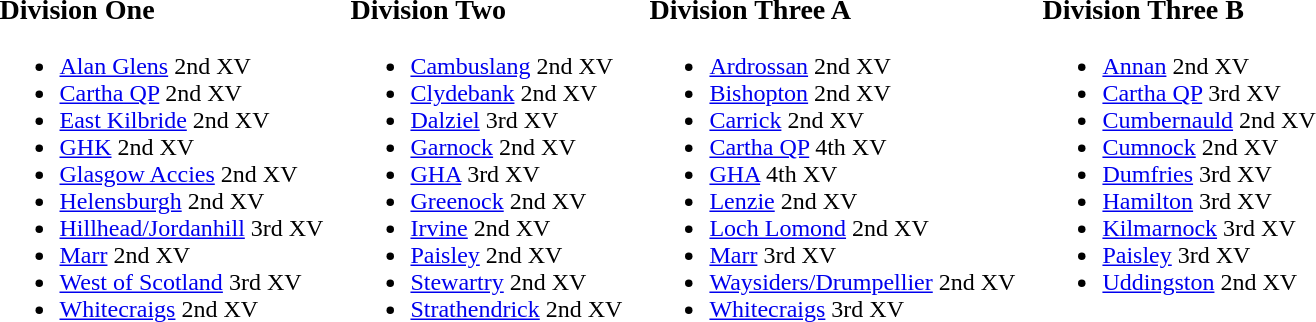<table>
<tr>
<td valign="top"><br><h3>Division One</h3><ul><li><a href='#'>Alan Glens</a> 2nd XV</li><li><a href='#'>Cartha QP</a> 2nd XV</li><li><a href='#'>East Kilbride</a> 2nd XV</li><li><a href='#'>GHK</a> 2nd XV</li><li><a href='#'>Glasgow Accies</a> 2nd XV</li><li><a href='#'>Helensburgh</a> 2nd XV</li><li><a href='#'>Hillhead/Jordanhill</a> 3rd XV</li><li><a href='#'>Marr</a> 2nd XV</li><li><a href='#'>West of Scotland</a> 3rd XV</li><li><a href='#'>Whitecraigs</a> 2nd XV</li></ul></td>
<td width="10"> </td>
<td valign="top"><br><h3>Division Two</h3><ul><li><a href='#'>Cambuslang</a> 2nd XV</li><li><a href='#'>Clydebank</a> 2nd XV</li><li><a href='#'>Dalziel</a> 3rd XV</li><li><a href='#'>Garnock</a> 2nd XV</li><li><a href='#'>GHA</a> 3rd XV</li><li><a href='#'>Greenock</a> 2nd XV</li><li><a href='#'>Irvine</a> 2nd XV</li><li><a href='#'>Paisley</a> 2nd XV</li><li><a href='#'>Stewartry</a> 2nd XV</li><li><a href='#'>Strathendrick</a> 2nd XV</li></ul></td>
<td width="10"> </td>
<td valign="top"><br><h3>Division Three A</h3><ul><li><a href='#'>Ardrossan</a> 2nd XV</li><li><a href='#'>Bishopton</a> 2nd XV</li><li><a href='#'>Carrick</a> 2nd XV</li><li><a href='#'>Cartha QP</a> 4th XV</li><li><a href='#'>GHA</a> 4th XV</li><li><a href='#'>Lenzie</a> 2nd XV</li><li><a href='#'>Loch Lomond</a> 2nd XV</li><li><a href='#'>Marr</a> 3rd XV</li><li><a href='#'>Waysiders/Drumpellier</a> 2nd XV</li><li><a href='#'>Whitecraigs</a> 3rd XV</li></ul></td>
<td width="10"> </td>
<td valign="top"><br><h3>Division Three B</h3><ul><li><a href='#'>Annan</a> 2nd XV</li><li><a href='#'>Cartha QP</a> 3rd XV</li><li><a href='#'>Cumbernauld</a> 2nd XV</li><li><a href='#'>Cumnock</a> 2nd XV</li><li><a href='#'>Dumfries</a> 3rd XV</li><li><a href='#'>Hamilton</a> 3rd XV</li><li><a href='#'>Kilmarnock</a> 3rd XV</li><li><a href='#'>Paisley</a> 3rd XV</li><li><a href='#'>Uddingston</a> 2nd XV</li></ul></td>
</tr>
</table>
